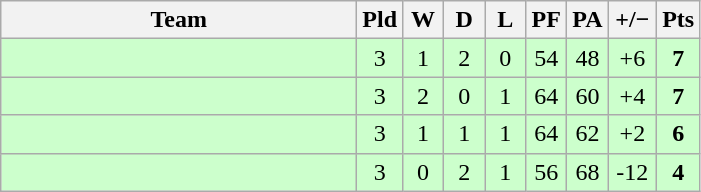<table class="wikitable" style="text-align:center">
<tr>
<th width="230">Team</th>
<th width="20">Pld</th>
<th width="20">W</th>
<th width="20">D</th>
<th width="20">L</th>
<th width="20">PF</th>
<th width="20">PA</th>
<th width="25">+/−</th>
<th width="20">Pts</th>
</tr>
<tr style="background: #ccffcc;">
<td style="text-align:left;"></td>
<td>3</td>
<td>1</td>
<td>2</td>
<td>0</td>
<td>54</td>
<td>48</td>
<td>+6</td>
<td><strong>7</strong></td>
</tr>
<tr style="background: #ccffcc;">
<td style="text-align:left;"></td>
<td>3</td>
<td>2</td>
<td>0</td>
<td>1</td>
<td>64</td>
<td>60</td>
<td>+4</td>
<td><strong>7</strong></td>
</tr>
<tr style="background: #ccffcc;">
<td style="text-align:left;"></td>
<td>3</td>
<td>1</td>
<td>1</td>
<td>1</td>
<td>64</td>
<td>62</td>
<td>+2</td>
<td><strong>6</strong></td>
</tr>
<tr style="background: #ccffcc;">
<td style="text-align:left;"></td>
<td>3</td>
<td>0</td>
<td>2</td>
<td>1</td>
<td>56</td>
<td>68</td>
<td>-12</td>
<td><strong>4</strong></td>
</tr>
</table>
